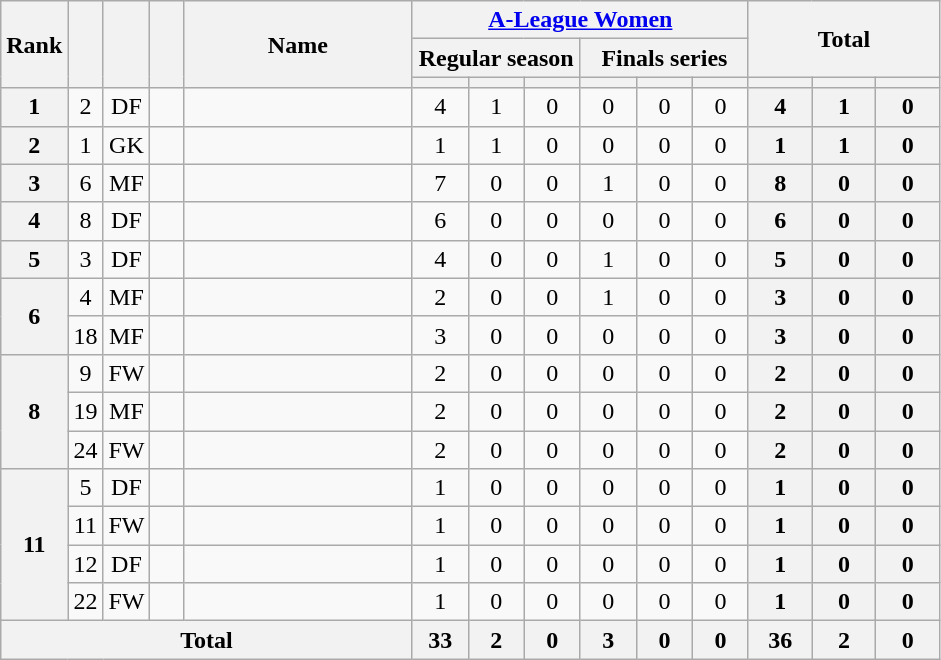<table class="wikitable sortable" style="text-align:center;">
<tr>
<th rowspan="3" width="15">Rank</th>
<th rowspan="3" width="15"></th>
<th rowspan="3" width="15"></th>
<th rowspan="3" width="15"></th>
<th rowspan="3" width="145">Name</th>
<th colspan="6" width="120"><a href='#'>A-League Women</a></th>
<th colspan="3" rowspan="2" width="120">Total</th>
</tr>
<tr>
<th colspan="3">Regular season</th>
<th colspan="3">Finals series</th>
</tr>
<tr>
<th style="width:30px"></th>
<th style="width:30px"></th>
<th style="width:30px"></th>
<th style="width:30px"></th>
<th style="width:30px"></th>
<th style="width:30px"></th>
<th style="width:30px"></th>
<th style="width:30px"></th>
<th style="width:30px"></th>
</tr>
<tr>
<th>1</th>
<td>2</td>
<td>DF</td>
<td></td>
<td align="left"><br></td>
<td>4</td>
<td>1</td>
<td>0<br></td>
<td>0</td>
<td>0</td>
<td>0<br></td>
<th>4</th>
<th>1</th>
<th>0</th>
</tr>
<tr>
<th>2</th>
<td>1</td>
<td>GK</td>
<td></td>
<td align="left"><br></td>
<td>1</td>
<td>1</td>
<td>0<br></td>
<td>0</td>
<td>0</td>
<td>0<br></td>
<th>1</th>
<th>1</th>
<th>0</th>
</tr>
<tr>
<th>3</th>
<td>6</td>
<td>MF</td>
<td></td>
<td align="left"><br></td>
<td>7</td>
<td>0</td>
<td>0<br></td>
<td>1</td>
<td>0</td>
<td>0<br></td>
<th>8</th>
<th>0</th>
<th>0</th>
</tr>
<tr>
<th>4</th>
<td>8</td>
<td>DF</td>
<td></td>
<td align="left"><br></td>
<td>6</td>
<td>0</td>
<td>0<br></td>
<td>0</td>
<td>0</td>
<td>0<br></td>
<th>6</th>
<th>0</th>
<th>0</th>
</tr>
<tr>
<th>5</th>
<td>3</td>
<td>DF</td>
<td></td>
<td align="left"><br></td>
<td>4</td>
<td>0</td>
<td>0<br></td>
<td>1</td>
<td>0</td>
<td>0<br></td>
<th>5</th>
<th>0</th>
<th>0</th>
</tr>
<tr>
<th rowspan="2">6</th>
<td>4</td>
<td>MF</td>
<td></td>
<td align="left"><br></td>
<td>2</td>
<td>0</td>
<td>0<br></td>
<td>1</td>
<td>0</td>
<td>0<br></td>
<th>3</th>
<th>0</th>
<th>0</th>
</tr>
<tr>
<td>18</td>
<td>MF</td>
<td></td>
<td align="left"><br></td>
<td>3</td>
<td>0</td>
<td>0<br></td>
<td>0</td>
<td>0</td>
<td>0<br></td>
<th>3</th>
<th>0</th>
<th>0</th>
</tr>
<tr>
<th rowspan="3">8</th>
<td>9</td>
<td>FW</td>
<td></td>
<td align="left"><br></td>
<td>2</td>
<td>0</td>
<td>0<br></td>
<td>0</td>
<td>0</td>
<td>0<br></td>
<th>2</th>
<th>0</th>
<th>0</th>
</tr>
<tr>
<td>19</td>
<td>MF</td>
<td></td>
<td align="left"><br></td>
<td>2</td>
<td>0</td>
<td>0<br></td>
<td>0</td>
<td>0</td>
<td>0<br></td>
<th>2</th>
<th>0</th>
<th>0</th>
</tr>
<tr>
<td>24</td>
<td>FW</td>
<td></td>
<td align="left"><br></td>
<td>2</td>
<td>0</td>
<td>0<br></td>
<td>0</td>
<td>0</td>
<td>0<br></td>
<th>2</th>
<th>0</th>
<th>0</th>
</tr>
<tr>
<th rowspan="4">11</th>
<td>5</td>
<td>DF</td>
<td></td>
<td align="left"><br></td>
<td>1</td>
<td>0</td>
<td>0<br></td>
<td>0</td>
<td>0</td>
<td>0<br></td>
<th>1</th>
<th>0</th>
<th>0</th>
</tr>
<tr>
<td>11</td>
<td>FW</td>
<td></td>
<td align="left"><br></td>
<td>1</td>
<td>0</td>
<td>0<br></td>
<td>0</td>
<td>0</td>
<td>0<br></td>
<th>1</th>
<th>0</th>
<th>0</th>
</tr>
<tr>
<td>12</td>
<td>DF</td>
<td></td>
<td align="left"><br></td>
<td>1</td>
<td>0</td>
<td>0<br></td>
<td>0</td>
<td>0</td>
<td>0<br></td>
<th>1</th>
<th>0</th>
<th>0</th>
</tr>
<tr>
<td>22</td>
<td>FW</td>
<td></td>
<td align="left"><br></td>
<td>1</td>
<td>0</td>
<td>0<br></td>
<td>0</td>
<td>0</td>
<td>0<br></td>
<th>1</th>
<th>0</th>
<th>0</th>
</tr>
<tr>
<th colspan="5">Total<br></th>
<th>33</th>
<th>2</th>
<th>0<br></th>
<th>3</th>
<th>0</th>
<th>0<br></th>
<th>36</th>
<th>2</th>
<th>0</th>
</tr>
</table>
